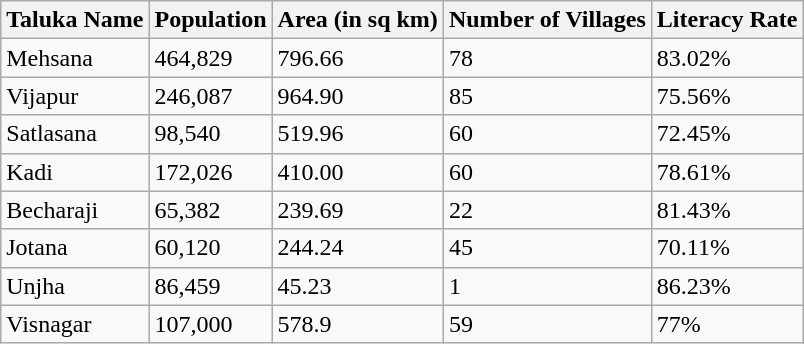<table class="wikitable">
<tr>
<th>Taluka Name</th>
<th>Population</th>
<th>Area (in sq km)</th>
<th>Number of Villages</th>
<th>Literacy Rate</th>
</tr>
<tr>
<td>Mehsana</td>
<td>464,829</td>
<td>796.66</td>
<td>78</td>
<td>83.02%</td>
</tr>
<tr>
<td>Vijapur</td>
<td>246,087</td>
<td>964.90</td>
<td>85</td>
<td>75.56%</td>
</tr>
<tr>
<td>Satlasana</td>
<td>98,540</td>
<td>519.96</td>
<td>60</td>
<td>72.45%</td>
</tr>
<tr>
<td>Kadi</td>
<td>172,026</td>
<td>410.00</td>
<td>60</td>
<td>78.61%</td>
</tr>
<tr>
<td>Becharaji</td>
<td>65,382</td>
<td>239.69</td>
<td>22</td>
<td>81.43%</td>
</tr>
<tr>
<td>Jotana</td>
<td>60,120</td>
<td>244.24</td>
<td>45</td>
<td>70.11%</td>
</tr>
<tr>
<td>Unjha</td>
<td>86,459</td>
<td>45.23</td>
<td>1</td>
<td>86.23%</td>
</tr>
<tr>
<td>Visnagar</td>
<td>107,000</td>
<td>578.9</td>
<td>59</td>
<td>77%</td>
</tr>
</table>
